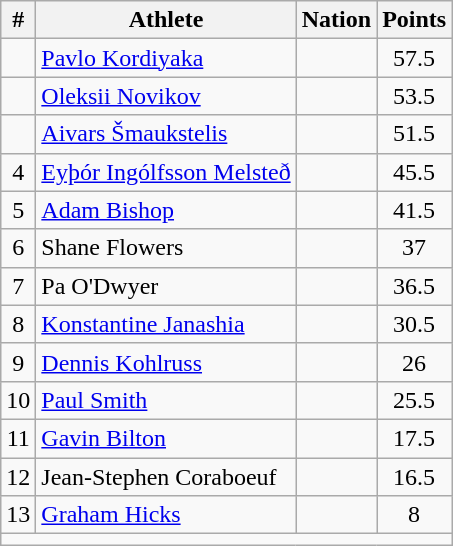<table class="wikitable" style="text-align:center">
<tr>
<th scope="col" style="width: 10px;">#</th>
<th scope="col">Athlete</th>
<th scope="col">Nation</th>
<th scope="col" style="width: 10px;">Points</th>
</tr>
<tr>
<td></td>
<td align=left><a href='#'>Pavlo Kordiyaka</a></td>
<td align=left></td>
<td>57.5</td>
</tr>
<tr>
<td></td>
<td align=left><a href='#'>Oleksii Novikov</a></td>
<td align=left></td>
<td>53.5</td>
</tr>
<tr>
<td></td>
<td align=left><a href='#'>Aivars Šmaukstelis</a></td>
<td align=left></td>
<td>51.5</td>
</tr>
<tr>
<td>4</td>
<td align=left><a href='#'>Eyþór Ingólfsson Melsteð</a></td>
<td align=left></td>
<td>45.5</td>
</tr>
<tr>
<td>5</td>
<td align=left><a href='#'>Adam Bishop</a></td>
<td align=left></td>
<td>41.5</td>
</tr>
<tr>
<td>6</td>
<td align=left>Shane Flowers</td>
<td align=left></td>
<td>37</td>
</tr>
<tr>
<td>7</td>
<td align=left>Pa O'Dwyer</td>
<td align=left></td>
<td>36.5</td>
</tr>
<tr>
<td>8</td>
<td align=left><a href='#'>Konstantine Janashia</a></td>
<td align=left></td>
<td>30.5</td>
</tr>
<tr>
<td>9</td>
<td align=left><a href='#'>Dennis Kohlruss</a></td>
<td align=left></td>
<td>26</td>
</tr>
<tr>
<td>10</td>
<td align=left><a href='#'>Paul Smith</a></td>
<td align=left></td>
<td>25.5</td>
</tr>
<tr>
<td>11</td>
<td align=left><a href='#'>Gavin Bilton</a></td>
<td align=left></td>
<td>17.5</td>
</tr>
<tr>
<td>12</td>
<td align=left>Jean-Stephen Coraboeuf</td>
<td align=left></td>
<td>16.5</td>
</tr>
<tr>
<td>13</td>
<td align=left><a href='#'>Graham Hicks</a></td>
<td align=left></td>
<td>8</td>
</tr>
<tr class="sortbottom">
<td colspan="6"></td>
</tr>
</table>
